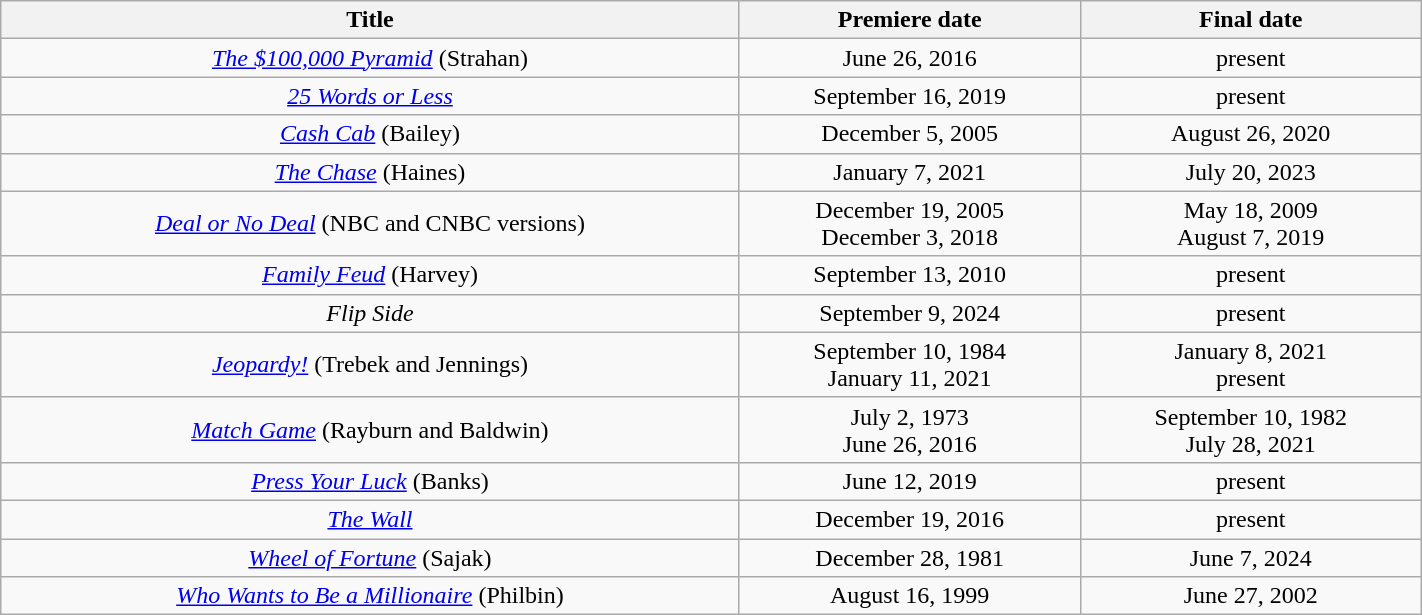<table class="wikitable plainrowheaders sortable" style="width:75%;text-align:center;">
<tr>
<th>Title</th>
<th>Premiere date</th>
<th>Final date</th>
</tr>
<tr>
<td><em><a href='#'>The $100,000 Pyramid</a></em> (Strahan)</td>
<td>June 26, 2016</td>
<td>present</td>
</tr>
<tr>
<td><em><a href='#'>25 Words or Less</a></em></td>
<td>September 16, 2019</td>
<td>present</td>
</tr>
<tr>
<td><em><a href='#'>Cash Cab</a></em> (Bailey)</td>
<td>December 5, 2005</td>
<td>August 26, 2020</td>
</tr>
<tr>
<td><em><a href='#'>The Chase</a></em> (Haines)</td>
<td>January 7, 2021</td>
<td>July 20, 2023</td>
</tr>
<tr>
<td><em><a href='#'>Deal or No Deal</a></em> (NBC and CNBC versions)</td>
<td>December 19, 2005 <br> December 3, 2018</td>
<td>May 18, 2009 <br> August 7, 2019</td>
</tr>
<tr>
<td><em><a href='#'>Family Feud</a></em> (Harvey)</td>
<td>September 13, 2010</td>
<td>present</td>
</tr>
<tr>
<td><em>Flip Side</em></td>
<td>September 9, 2024</td>
<td>present</td>
</tr>
<tr>
<td><em><a href='#'>Jeopardy!</a></em> (Trebek and Jennings)</td>
<td>September 10, 1984 <br> January 11, 2021</td>
<td>January 8, 2021 <br> present</td>
</tr>
<tr>
<td><em><a href='#'>Match Game</a></em> (Rayburn and Baldwin)</td>
<td>July 2, 1973 <br> June 26, 2016</td>
<td>September 10, 1982 <br> July 28, 2021</td>
</tr>
<tr>
<td><em><a href='#'>Press Your Luck</a></em> (Banks)</td>
<td>June 12, 2019</td>
<td>present</td>
</tr>
<tr>
<td><em><a href='#'>The Wall</a></em></td>
<td>December 19, 2016</td>
<td>present</td>
</tr>
<tr>
<td><em><a href='#'>Wheel of Fortune</a></em> (Sajak)</td>
<td>December 28, 1981</td>
<td>June 7, 2024</td>
</tr>
<tr>
<td><em><a href='#'>Who Wants to Be a Millionaire</a></em> (Philbin)</td>
<td>August 16, 1999</td>
<td>June 27, 2002</td>
</tr>
</table>
